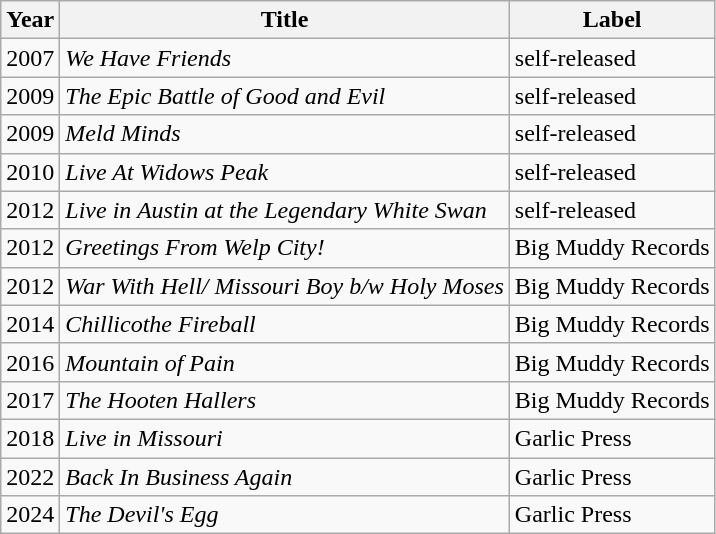<table class="wikitable">
<tr>
<th>Year</th>
<th>Title</th>
<th>Label</th>
</tr>
<tr>
<td>2007</td>
<td><em>We Have Friends</em></td>
<td>self-released</td>
</tr>
<tr>
<td>2009</td>
<td><em>The Epic Battle of Good and Evil</em> </td>
<td>self-released</td>
</tr>
<tr>
<td>2009</td>
<td><em>Meld Minds</em></td>
<td>self-released</td>
</tr>
<tr>
<td>2010</td>
<td><em>Live At Widows Peak</em></td>
<td>self-released</td>
</tr>
<tr>
<td>2012</td>
<td><em>Live in Austin at the Legendary White Swan</em></td>
<td>self-released</td>
</tr>
<tr>
<td>2012</td>
<td><em>Greetings From Welp City!</em></td>
<td>Big Muddy Records</td>
</tr>
<tr>
<td>2012</td>
<td><em>War With Hell/ Missouri Boy b/w Holy Moses</em> </td>
<td>Big Muddy Records</td>
</tr>
<tr>
<td>2014</td>
<td><em>Chillicothe Fireball</em> </td>
<td>Big Muddy Records</td>
</tr>
<tr>
<td>2016</td>
<td><em>Mountain of Pain</em></td>
<td>Big Muddy Records</td>
</tr>
<tr>
<td>2017</td>
<td><em>The Hooten Hallers</em> </td>
<td>Big Muddy Records</td>
</tr>
<tr>
<td>2018</td>
<td><em>Live in Missouri</em></td>
<td>Garlic Press</td>
</tr>
<tr>
<td>2022</td>
<td><em>Back In Business Again</em></td>
<td>Garlic Press</td>
</tr>
<tr>
<td>2024</td>
<td><em>The Devil's Egg</em></td>
<td>Garlic Press</td>
</tr>
</table>
